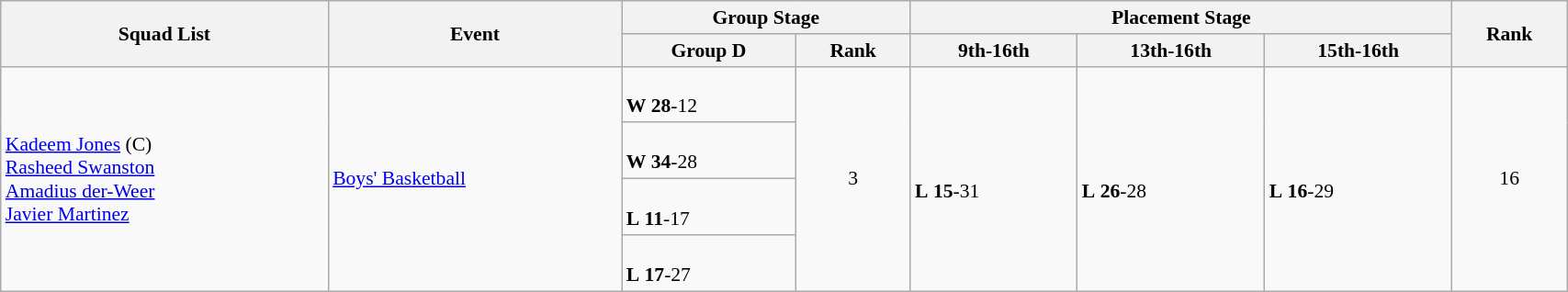<table class="wikitable" width="90%" style="text-align:left; font-size:90%">
<tr>
<th rowspan="2">Squad List</th>
<th rowspan="2">Event</th>
<th colspan="2">Group Stage</th>
<th colspan="3">Placement Stage</th>
<th rowspan="2">Rank</th>
</tr>
<tr>
<th>Group D</th>
<th>Rank</th>
<th>9th-16th</th>
<th>13th-16th</th>
<th>15th-16th</th>
</tr>
<tr>
<td rowspan="4"><a href='#'>Kadeem Jones</a> (C)<br><a href='#'>Rasheed Swanston</a><br><a href='#'>Amadius der-Weer</a><br><a href='#'>Javier Martinez</a></td>
<td rowspan="4"><a href='#'>Boys' Basketball</a></td>
<td><br> <strong>W</strong> <strong>28</strong>-12</td>
<td rowspan="4" align=center>3</td>
<td rowspan="4"> <br> <strong>L</strong> <strong>15</strong>-31</td>
<td rowspan="4"> <br> <strong>L</strong> <strong>26</strong>-28</td>
<td rowspan="4"> <br> <strong>L</strong> <strong>16</strong>-29</td>
<td rowspan="4" align="center">16</td>
</tr>
<tr>
<td><br> <strong>W</strong> <strong>34</strong>-28</td>
</tr>
<tr>
<td><br> <strong>L</strong> <strong>11</strong>-17</td>
</tr>
<tr>
<td><br> <strong>L</strong> <strong>17</strong>-27</td>
</tr>
</table>
